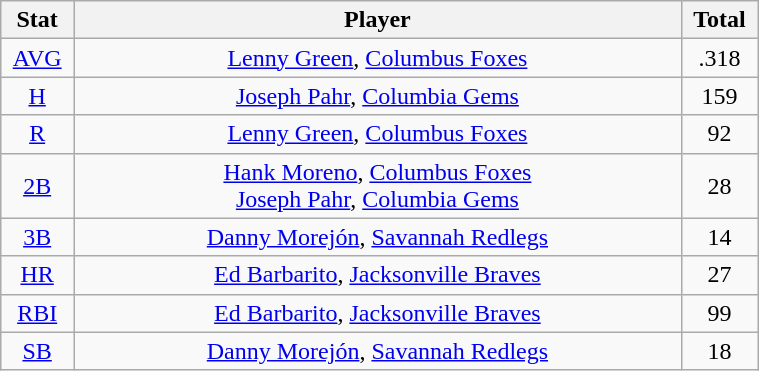<table class="wikitable" width="40%" style="text-align:center;">
<tr>
<th width="5%">Stat</th>
<th width="60%">Player</th>
<th width="5%">Total</th>
</tr>
<tr>
<td><a href='#'>AVG</a></td>
<td><a href='#'>Lenny Green</a>, <a href='#'>Columbus Foxes</a></td>
<td>.318</td>
</tr>
<tr>
<td><a href='#'>H</a></td>
<td><a href='#'>Joseph Pahr</a>, <a href='#'>Columbia Gems</a></td>
<td>159</td>
</tr>
<tr>
<td><a href='#'>R</a></td>
<td><a href='#'>Lenny Green</a>, <a href='#'>Columbus Foxes</a></td>
<td>92</td>
</tr>
<tr>
<td><a href='#'>2B</a></td>
<td><a href='#'>Hank Moreno</a>, <a href='#'>Columbus Foxes</a> <br> <a href='#'>Joseph Pahr</a>, <a href='#'>Columbia Gems</a></td>
<td>28</td>
</tr>
<tr>
<td><a href='#'>3B</a></td>
<td><a href='#'>Danny Morejón</a>, <a href='#'>Savannah Redlegs</a></td>
<td>14</td>
</tr>
<tr>
<td><a href='#'>HR</a></td>
<td><a href='#'>Ed Barbarito</a>, <a href='#'>Jacksonville Braves</a></td>
<td>27</td>
</tr>
<tr>
<td><a href='#'>RBI</a></td>
<td><a href='#'>Ed Barbarito</a>, <a href='#'>Jacksonville Braves</a></td>
<td>99</td>
</tr>
<tr>
<td><a href='#'>SB</a></td>
<td><a href='#'>Danny Morejón</a>, <a href='#'>Savannah Redlegs</a></td>
<td>18</td>
</tr>
</table>
